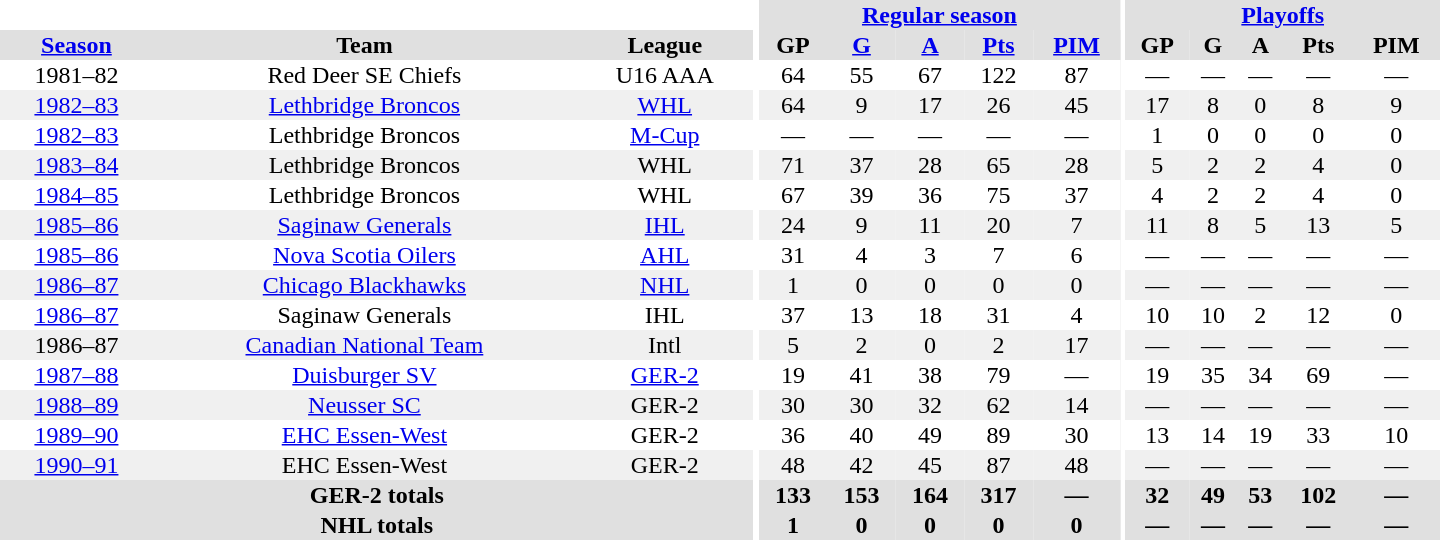<table border="0" cellpadding="1" cellspacing="0" style="text-align:center; width:60em">
<tr bgcolor="#e0e0e0">
<th colspan="3" bgcolor="#ffffff"></th>
<th rowspan="100" bgcolor="#ffffff"></th>
<th colspan="5"><a href='#'>Regular season</a></th>
<th rowspan="100" bgcolor="#ffffff"></th>
<th colspan="5"><a href='#'>Playoffs</a></th>
</tr>
<tr bgcolor="#e0e0e0">
<th><a href='#'>Season</a></th>
<th>Team</th>
<th>League</th>
<th>GP</th>
<th><a href='#'>G</a></th>
<th><a href='#'>A</a></th>
<th><a href='#'>Pts</a></th>
<th><a href='#'>PIM</a></th>
<th>GP</th>
<th>G</th>
<th>A</th>
<th>Pts</th>
<th>PIM</th>
</tr>
<tr>
<td>1981–82</td>
<td>Red Deer SE Chiefs</td>
<td>U16 AAA</td>
<td>64</td>
<td>55</td>
<td>67</td>
<td>122</td>
<td>87</td>
<td>—</td>
<td>—</td>
<td>—</td>
<td>—</td>
<td>—</td>
</tr>
<tr bgcolor="#f0f0f0">
<td><a href='#'>1982–83</a></td>
<td><a href='#'>Lethbridge Broncos</a></td>
<td><a href='#'>WHL</a></td>
<td>64</td>
<td>9</td>
<td>17</td>
<td>26</td>
<td>45</td>
<td>17</td>
<td>8</td>
<td>0</td>
<td>8</td>
<td>9</td>
</tr>
<tr>
<td><a href='#'>1982–83</a></td>
<td>Lethbridge Broncos</td>
<td><a href='#'>M-Cup</a></td>
<td>—</td>
<td>—</td>
<td>—</td>
<td>—</td>
<td>—</td>
<td>1</td>
<td>0</td>
<td>0</td>
<td>0</td>
<td>0</td>
</tr>
<tr bgcolor="#f0f0f0">
<td><a href='#'>1983–84</a></td>
<td>Lethbridge Broncos</td>
<td>WHL</td>
<td>71</td>
<td>37</td>
<td>28</td>
<td>65</td>
<td>28</td>
<td>5</td>
<td>2</td>
<td>2</td>
<td>4</td>
<td>0</td>
</tr>
<tr>
<td><a href='#'>1984–85</a></td>
<td>Lethbridge Broncos</td>
<td>WHL</td>
<td>67</td>
<td>39</td>
<td>36</td>
<td>75</td>
<td>37</td>
<td>4</td>
<td>2</td>
<td>2</td>
<td>4</td>
<td>0</td>
</tr>
<tr bgcolor="#f0f0f0">
<td><a href='#'>1985–86</a></td>
<td><a href='#'>Saginaw Generals</a></td>
<td><a href='#'>IHL</a></td>
<td>24</td>
<td>9</td>
<td>11</td>
<td>20</td>
<td>7</td>
<td>11</td>
<td>8</td>
<td>5</td>
<td>13</td>
<td>5</td>
</tr>
<tr>
<td><a href='#'>1985–86</a></td>
<td><a href='#'>Nova Scotia Oilers</a></td>
<td><a href='#'>AHL</a></td>
<td>31</td>
<td>4</td>
<td>3</td>
<td>7</td>
<td>6</td>
<td>—</td>
<td>—</td>
<td>—</td>
<td>—</td>
<td>—</td>
</tr>
<tr bgcolor="#f0f0f0">
<td><a href='#'>1986–87</a></td>
<td><a href='#'>Chicago Blackhawks</a></td>
<td><a href='#'>NHL</a></td>
<td>1</td>
<td>0</td>
<td>0</td>
<td>0</td>
<td>0</td>
<td>—</td>
<td>—</td>
<td>—</td>
<td>—</td>
<td>—</td>
</tr>
<tr>
<td><a href='#'>1986–87</a></td>
<td>Saginaw Generals</td>
<td>IHL</td>
<td>37</td>
<td>13</td>
<td>18</td>
<td>31</td>
<td>4</td>
<td>10</td>
<td>10</td>
<td>2</td>
<td>12</td>
<td>0</td>
</tr>
<tr bgcolor="#f0f0f0">
<td>1986–87</td>
<td><a href='#'>Canadian National Team</a></td>
<td>Intl</td>
<td>5</td>
<td>2</td>
<td>0</td>
<td>2</td>
<td>17</td>
<td>—</td>
<td>—</td>
<td>—</td>
<td>—</td>
<td>—</td>
</tr>
<tr>
<td><a href='#'>1987–88</a></td>
<td><a href='#'>Duisburger SV</a></td>
<td><a href='#'>GER-2</a></td>
<td>19</td>
<td>41</td>
<td>38</td>
<td>79</td>
<td>—</td>
<td>19</td>
<td>35</td>
<td>34</td>
<td>69</td>
<td>—</td>
</tr>
<tr bgcolor="#f0f0f0">
<td><a href='#'>1988–89</a></td>
<td><a href='#'>Neusser SC</a></td>
<td>GER-2</td>
<td>30</td>
<td>30</td>
<td>32</td>
<td>62</td>
<td>14</td>
<td>—</td>
<td>—</td>
<td>—</td>
<td>—</td>
<td>—</td>
</tr>
<tr>
<td><a href='#'>1989–90</a></td>
<td><a href='#'>EHC Essen-West</a></td>
<td>GER-2</td>
<td>36</td>
<td>40</td>
<td>49</td>
<td>89</td>
<td>30</td>
<td>13</td>
<td>14</td>
<td>19</td>
<td>33</td>
<td>10</td>
</tr>
<tr bgcolor="#f0f0f0">
<td><a href='#'>1990–91</a></td>
<td>EHC Essen-West</td>
<td>GER-2</td>
<td>48</td>
<td>42</td>
<td>45</td>
<td>87</td>
<td>48</td>
<td>—</td>
<td>—</td>
<td>—</td>
<td>—</td>
<td>—</td>
</tr>
<tr bgcolor="#e0e0e0">
<th colspan="3">GER-2 totals</th>
<th>133</th>
<th>153</th>
<th>164</th>
<th>317</th>
<th>—</th>
<th>32</th>
<th>49</th>
<th>53</th>
<th>102</th>
<th>—</th>
</tr>
<tr bgcolor="#e0e0e0">
<th colspan="3">NHL totals</th>
<th>1</th>
<th>0</th>
<th>0</th>
<th>0</th>
<th>0</th>
<th>—</th>
<th>—</th>
<th>—</th>
<th>—</th>
<th>—</th>
</tr>
</table>
